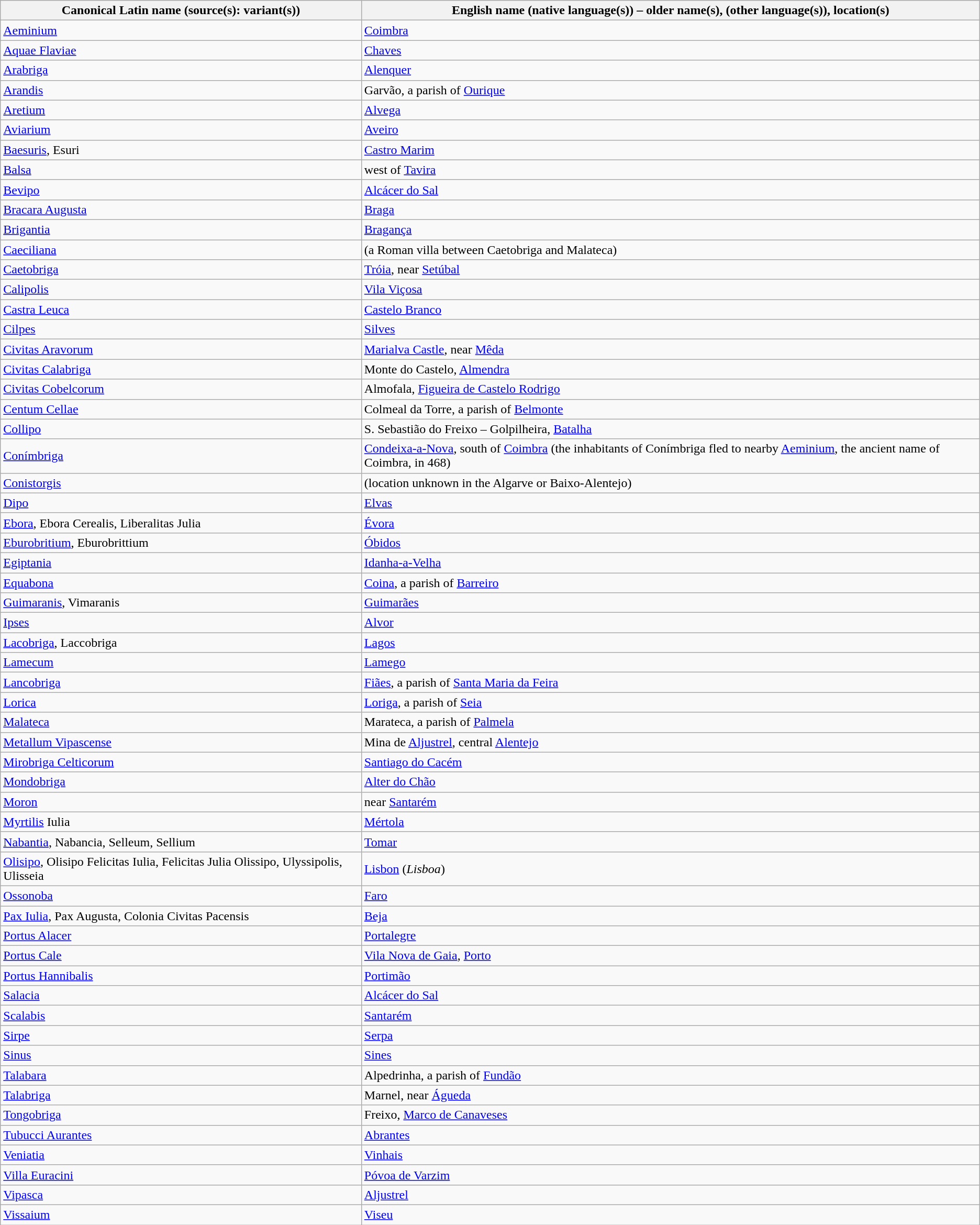<table class="wikitable sortable">
<tr>
<th>Canonical Latin name (source(s): variant(s))</th>
<th>English name (native language(s)) – older name(s), (other language(s)), location(s)</th>
</tr>
<tr>
<td><a href='#'>Aeminium</a></td>
<td><a href='#'>Coimbra</a></td>
</tr>
<tr>
<td><a href='#'>Aquae Flaviae</a></td>
<td><a href='#'>Chaves</a></td>
</tr>
<tr>
<td><a href='#'>Arabriga</a></td>
<td><a href='#'>Alenquer</a></td>
</tr>
<tr>
<td><a href='#'>Arandis</a></td>
<td>Garvão, a parish of <a href='#'>Ourique</a></td>
</tr>
<tr>
<td><a href='#'>Aretium</a></td>
<td><a href='#'>Alvega</a></td>
</tr>
<tr>
<td><a href='#'>Aviarium</a></td>
<td><a href='#'>Aveiro</a></td>
</tr>
<tr>
<td><a href='#'>Baesuris</a>, Esuri</td>
<td><a href='#'>Castro Marim</a></td>
</tr>
<tr>
<td><a href='#'>Balsa</a></td>
<td>west of <a href='#'>Tavira</a></td>
</tr>
<tr>
<td><a href='#'>Bevipo</a></td>
<td><a href='#'>Alcácer do Sal</a></td>
</tr>
<tr>
<td><a href='#'>Bracara Augusta</a></td>
<td><a href='#'>Braga</a></td>
</tr>
<tr>
<td><a href='#'>Brigantia</a></td>
<td><a href='#'>Bragança</a></td>
</tr>
<tr>
<td><a href='#'>Caeciliana</a></td>
<td>(a Roman villa between Caetobriga and Malateca)</td>
</tr>
<tr>
<td><a href='#'>Caetobriga</a></td>
<td><a href='#'>Tróia</a>, near <a href='#'>Setúbal</a></td>
</tr>
<tr>
<td><a href='#'>Calipolis</a></td>
<td><a href='#'>Vila Viçosa</a></td>
</tr>
<tr>
<td><a href='#'>Castra Leuca</a></td>
<td><a href='#'>Castelo Branco</a></td>
</tr>
<tr>
<td><a href='#'>Cilpes</a></td>
<td><a href='#'>Silves</a></td>
</tr>
<tr>
<td><a href='#'>Civitas Aravorum</a></td>
<td><a href='#'>Marialva Castle</a>, near <a href='#'>Mêda</a></td>
</tr>
<tr>
<td><a href='#'>Civitas Calabriga</a></td>
<td>Monte do Castelo, <a href='#'>Almendra</a></td>
</tr>
<tr>
<td><a href='#'>Civitas Cobelcorum</a></td>
<td>Almofala, <a href='#'>Figueira de Castelo Rodrigo</a></td>
</tr>
<tr>
<td><a href='#'>Centum Cellae</a></td>
<td>Colmeal da Torre, a parish of <a href='#'>Belmonte</a></td>
</tr>
<tr>
<td><a href='#'>Collipo</a></td>
<td>S. Sebastião do Freixo – Golpilheira, <a href='#'>Batalha</a></td>
</tr>
<tr>
<td><a href='#'>Conímbriga</a></td>
<td><a href='#'>Condeixa-a-Nova</a>, south of <a href='#'>Coimbra</a> (the inhabitants of Conímbriga fled to nearby <a href='#'>Aeminium</a>, the ancient name of Coimbra, in 468)</td>
</tr>
<tr>
<td><a href='#'>Conistorgis</a></td>
<td>(location unknown in the Algarve or Baixo-Alentejo)</td>
</tr>
<tr>
<td><a href='#'>Dipo</a></td>
<td><a href='#'>Elvas</a></td>
</tr>
<tr>
<td><a href='#'>Ebora</a>, Ebora Cerealis, Liberalitas Julia</td>
<td><a href='#'>Évora</a></td>
</tr>
<tr>
<td><a href='#'>Eburobritium</a>, Eburobrittium</td>
<td><a href='#'>Óbidos</a></td>
</tr>
<tr>
<td><a href='#'>Egiptania</a></td>
<td><a href='#'>Idanha-a-Velha</a></td>
</tr>
<tr>
<td><a href='#'>Equabona</a></td>
<td><a href='#'>Coina</a>, a parish of <a href='#'>Barreiro</a></td>
</tr>
<tr>
<td><a href='#'>Guimaranis</a>, Vimaranis</td>
<td><a href='#'>Guimarães</a></td>
</tr>
<tr>
<td><a href='#'>Ipses</a></td>
<td><a href='#'>Alvor</a></td>
</tr>
<tr>
<td><a href='#'>Lacobriga</a>, Laccobriga</td>
<td><a href='#'>Lagos</a></td>
</tr>
<tr>
<td><a href='#'>Lamecum</a></td>
<td><a href='#'>Lamego</a></td>
</tr>
<tr>
<td><a href='#'>Lancobriga</a></td>
<td><a href='#'>Fiães</a>, a parish of <a href='#'>Santa Maria da Feira</a></td>
</tr>
<tr>
<td><a href='#'>Lorica</a></td>
<td><a href='#'>Loriga</a>, a parish of <a href='#'>Seia</a></td>
</tr>
<tr>
<td><a href='#'>Malateca</a></td>
<td>Marateca, a parish of <a href='#'>Palmela</a></td>
</tr>
<tr>
<td><a href='#'>Metallum Vipascense</a></td>
<td>Mina de <a href='#'>Aljustrel</a>, central <a href='#'>Alentejo</a></td>
</tr>
<tr>
<td><a href='#'>Mirobriga Celticorum</a></td>
<td><a href='#'>Santiago do Cacém</a></td>
</tr>
<tr>
<td><a href='#'>Mondobriga</a></td>
<td><a href='#'>Alter do Chão</a></td>
</tr>
<tr>
<td><a href='#'>Moron</a></td>
<td>near <a href='#'>Santarém</a></td>
</tr>
<tr>
<td><a href='#'>Myrtilis</a> Iulia</td>
<td><a href='#'>Mértola</a></td>
</tr>
<tr>
<td><a href='#'>Nabantia</a>, Nabancia, Selleum, Sellium</td>
<td><a href='#'>Tomar</a></td>
</tr>
<tr>
<td><a href='#'>Olisipo</a>, Olisipo Felicitas Iulia, Felicitas Julia Olissipo, Ulyssipolis, Ulisseia</td>
<td><a href='#'>Lisbon</a> (<em>Lisboa</em>)</td>
</tr>
<tr>
<td><a href='#'>Ossonoba</a></td>
<td><a href='#'>Faro</a></td>
</tr>
<tr>
<td><a href='#'>Pax Iulia</a>, Pax Augusta, Colonia Civitas Pacensis</td>
<td><a href='#'>Beja</a></td>
</tr>
<tr>
<td><a href='#'>Portus Alacer</a></td>
<td><a href='#'>Portalegre</a></td>
</tr>
<tr>
<td><a href='#'>Portus Cale</a></td>
<td><a href='#'>Vila Nova de Gaia</a>, <a href='#'>Porto</a></td>
</tr>
<tr>
<td><a href='#'>Portus Hannibalis</a></td>
<td><a href='#'>Portimão</a></td>
</tr>
<tr>
<td><a href='#'>Salacia</a></td>
<td><a href='#'>Alcácer do Sal</a></td>
</tr>
<tr>
<td><a href='#'>Scalabis</a></td>
<td><a href='#'>Santarém</a></td>
</tr>
<tr>
<td><a href='#'>Sirpe</a></td>
<td><a href='#'>Serpa</a></td>
</tr>
<tr>
<td><a href='#'>Sinus</a></td>
<td><a href='#'>Sines</a></td>
</tr>
<tr>
<td><a href='#'>Talabara</a></td>
<td>Alpedrinha, a parish of <a href='#'>Fundão</a></td>
</tr>
<tr>
<td><a href='#'>Talabriga</a></td>
<td>Marnel, near <a href='#'>Águeda</a></td>
</tr>
<tr>
<td><a href='#'>Tongobriga</a></td>
<td>Freixo, <a href='#'>Marco de Canaveses</a></td>
</tr>
<tr>
<td><a href='#'>Tubucci Aurantes</a></td>
<td><a href='#'>Abrantes</a></td>
</tr>
<tr>
<td><a href='#'>Veniatia</a></td>
<td><a href='#'>Vinhais</a></td>
</tr>
<tr>
<td><a href='#'>Villa Euracini</a></td>
<td><a href='#'>Póvoa de Varzim</a></td>
</tr>
<tr>
<td><a href='#'>Vipasca</a></td>
<td><a href='#'>Aljustrel</a></td>
</tr>
<tr>
<td><a href='#'>Vissaium</a></td>
<td><a href='#'>Viseu</a></td>
</tr>
</table>
